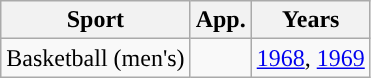<table class="wikitable"; style= "text-align: ">
<tr>
<th width=px>Sport</th>
<th width=px>App.</th>
<th width=px>Years</th>
</tr>
<tr>
<td>Basketball (men's)</td>
<td></td>
<td><a href='#'>1968</a>, <a href='#'>1969</a></td>
</tr>
</table>
